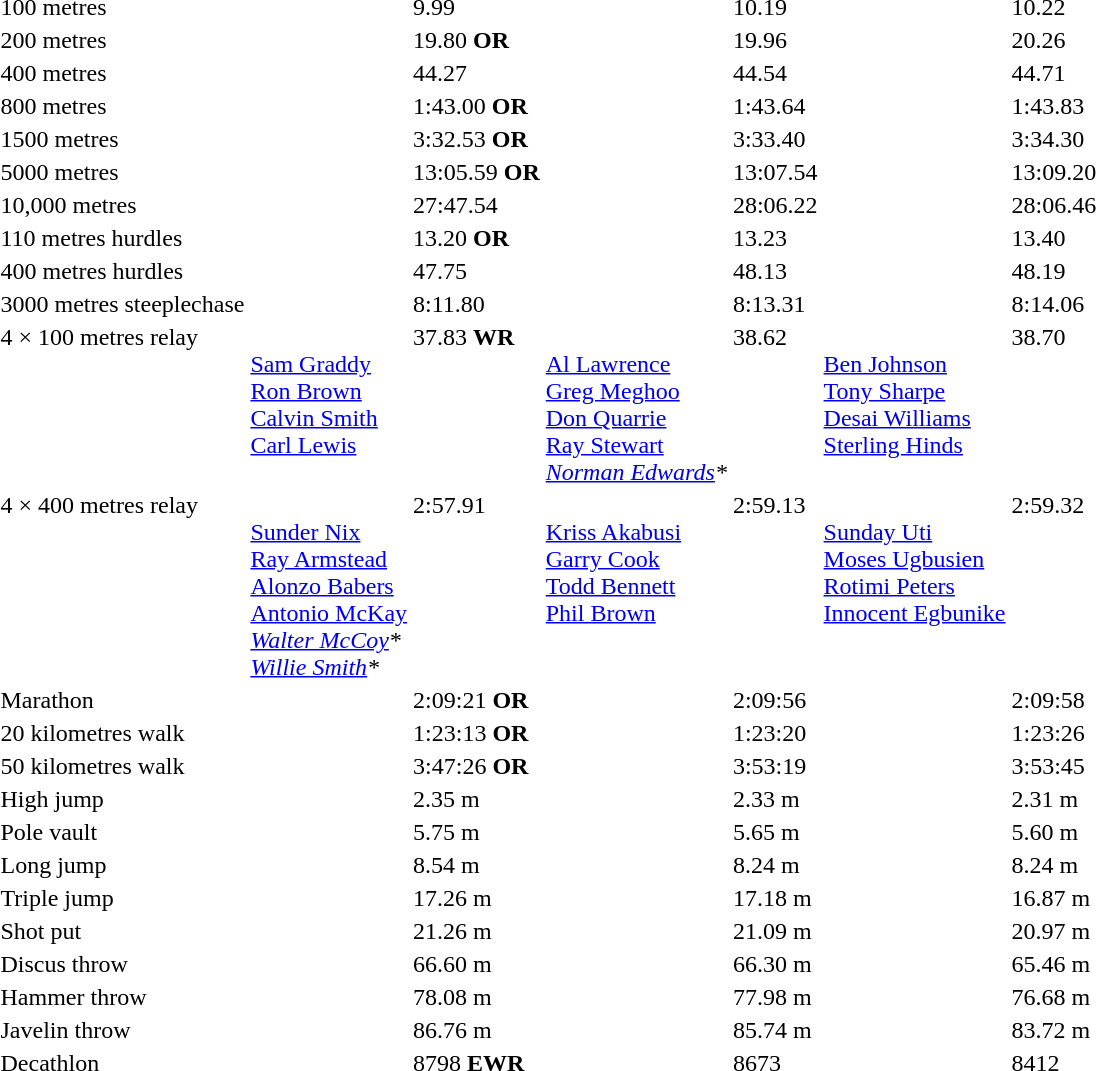<table>
<tr>
<td>100 metres<br></td>
<td></td>
<td>9.99</td>
<td></td>
<td>10.19</td>
<td></td>
<td>10.22</td>
</tr>
<tr>
<td>200 metres<br></td>
<td></td>
<td>19.80 <strong>OR</strong></td>
<td></td>
<td>19.96</td>
<td></td>
<td>20.26</td>
</tr>
<tr>
<td>400 metres<br></td>
<td></td>
<td>44.27</td>
<td></td>
<td>44.54</td>
<td></td>
<td>44.71</td>
</tr>
<tr>
<td>800 metres<br></td>
<td></td>
<td>1:43.00 <strong>OR</strong></td>
<td></td>
<td>1:43.64</td>
<td></td>
<td>1:43.83</td>
</tr>
<tr>
<td>1500 metres<br></td>
<td></td>
<td>3:32.53 <strong>OR</strong></td>
<td></td>
<td>3:33.40</td>
<td></td>
<td>3:34.30</td>
</tr>
<tr>
<td>5000 metres<br></td>
<td></td>
<td>13:05.59 <strong>OR</strong></td>
<td></td>
<td>13:07.54</td>
<td></td>
<td>13:09.20</td>
</tr>
<tr>
<td>10,000 metres<br></td>
<td></td>
<td>27:47.54</td>
<td></td>
<td>28:06.22</td>
<td></td>
<td>28:06.46</td>
</tr>
<tr>
<td>110 metres hurdles<br></td>
<td></td>
<td>13.20 <strong>OR</strong></td>
<td></td>
<td>13.23</td>
<td></td>
<td>13.40</td>
</tr>
<tr>
<td>400 metres hurdles<br></td>
<td></td>
<td>47.75</td>
<td></td>
<td>48.13</td>
<td></td>
<td>48.19</td>
</tr>
<tr valign="top">
<td>3000 metres steeplechase<br></td>
<td></td>
<td>8:11.80</td>
<td></td>
<td>8:13.31</td>
<td></td>
<td>8:14.06</td>
</tr>
<tr valign="top">
<td>4 × 100 metres relay<br></td>
<td><br><a href='#'>Sam Graddy</a><br> <a href='#'>Ron Brown</a><br> <a href='#'>Calvin Smith</a><br> <a href='#'>Carl Lewis</a></td>
<td>37.83 <strong>WR</strong></td>
<td><br><a href='#'>Al Lawrence</a><br><a href='#'>Greg Meghoo</a><br><a href='#'>Don Quarrie</a><br><a href='#'>Ray Stewart</a><br><em><a href='#'>Norman Edwards</a>*</em></td>
<td>38.62</td>
<td><br><a href='#'>Ben Johnson</a><br><a href='#'>Tony Sharpe</a><br><a href='#'>Desai Williams</a><br><a href='#'>Sterling Hinds</a></td>
<td>38.70</td>
</tr>
<tr valign="top">
<td>4 × 400 metres relay<br></td>
<td><br><a href='#'>Sunder Nix</a><br><a href='#'>Ray Armstead</a><br><a href='#'>Alonzo Babers</a><br><a href='#'>Antonio McKay</a><br><em><a href='#'>Walter McCoy</a>*</em><br><em><a href='#'>Willie Smith</a>*</em></td>
<td>2:57.91</td>
<td><br><a href='#'>Kriss Akabusi</a><br><a href='#'>Garry Cook</a><br><a href='#'>Todd Bennett</a><br> <a href='#'>Phil Brown</a></td>
<td>2:59.13</td>
<td><br><a href='#'>Sunday Uti</a><br><a href='#'>Moses Ugbusien</a><br><a href='#'>Rotimi Peters</a><br><a href='#'>Innocent Egbunike</a></td>
<td>2:59.32</td>
</tr>
<tr>
<td>Marathon<br></td>
<td></td>
<td>2:09:21 <strong>OR</strong></td>
<td></td>
<td>2:09:56</td>
<td></td>
<td>2:09:58</td>
</tr>
<tr>
<td>20 kilometres walk<br></td>
<td></td>
<td>1:23:13 <strong>OR</strong></td>
<td></td>
<td>1:23:20</td>
<td></td>
<td>1:23:26</td>
</tr>
<tr>
<td>50 kilometres walk<br></td>
<td></td>
<td>3:47:26 <strong>OR</strong></td>
<td></td>
<td>3:53:19</td>
<td></td>
<td>3:53:45</td>
</tr>
<tr>
<td>High jump<br></td>
<td></td>
<td>2.35 m</td>
<td></td>
<td>2.33 m</td>
<td></td>
<td>2.31 m</td>
</tr>
<tr>
<td rowspan=2>Pole vault<br></td>
<td rowspan=2></td>
<td rowspan=2>5.75 m</td>
<td rowspan=2></td>
<td rowspan=2>5.65 m</td>
<td></td>
<td rowspan=2>5.60 m</td>
</tr>
<tr>
<td></td>
</tr>
<tr>
<td>Long jump<br></td>
<td></td>
<td>8.54 m</td>
<td></td>
<td>8.24 m</td>
<td></td>
<td>8.24 m</td>
</tr>
<tr>
<td>Triple jump<br></td>
<td></td>
<td>17.26 m</td>
<td></td>
<td>17.18 m</td>
<td></td>
<td>16.87 m</td>
</tr>
<tr>
<td>Shot put<br></td>
<td></td>
<td>21.26 m</td>
<td></td>
<td>21.09 m</td>
<td></td>
<td>20.97 m</td>
</tr>
<tr>
<td>Discus throw<br></td>
<td></td>
<td>66.60 m</td>
<td></td>
<td>66.30 m</td>
<td></td>
<td>65.46 m</td>
</tr>
<tr>
<td>Hammer throw<br></td>
<td></td>
<td>78.08 m</td>
<td></td>
<td>77.98 m</td>
<td></td>
<td>76.68 m</td>
</tr>
<tr>
<td>Javelin throw<br></td>
<td></td>
<td>86.76 m</td>
<td></td>
<td>85.74 m</td>
<td></td>
<td>83.72 m</td>
</tr>
<tr>
<td>Decathlon<br></td>
<td></td>
<td>8798 <strong>EWR</strong></td>
<td></td>
<td>8673</td>
<td></td>
<td>8412</td>
</tr>
</table>
